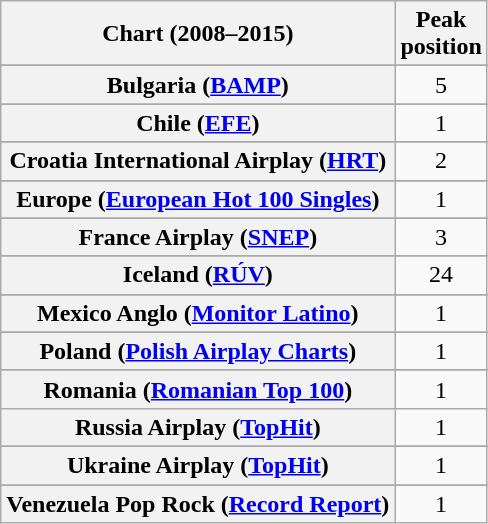<table class="wikitable sortable plainrowheaders" style="text-align:center">
<tr>
<th scope="col">Chart (2008–2015)</th>
<th scope="col">Peak<br>position</th>
</tr>
<tr>
</tr>
<tr>
</tr>
<tr>
</tr>
<tr>
</tr>
<tr>
<th scope="row">Bulgaria (<a href='#'>BAMP</a>)</th>
<td>5</td>
</tr>
<tr>
</tr>
<tr>
</tr>
<tr>
</tr>
<tr>
</tr>
<tr>
<th scope="row">Chile (<a href='#'>EFE</a>)</th>
<td>1</td>
</tr>
<tr>
</tr>
<tr>
<th scope="row">Croatia International Airplay (<a href='#'>HRT</a>)</th>
<td>2</td>
</tr>
<tr>
</tr>
<tr>
</tr>
<tr>
<th scope="row">Europe (<a href='#'>European Hot 100 Singles</a>)</th>
<td>1</td>
</tr>
<tr>
</tr>
<tr>
</tr>
<tr>
<th scope="row">France Airplay (<a href='#'>SNEP</a>)</th>
<td style="text-align:center;">3</td>
</tr>
<tr>
</tr>
<tr>
</tr>
<tr>
</tr>
<tr>
<th scope="row">Iceland (<a href='#'>RÚV</a>)</th>
<td>24</td>
</tr>
<tr>
</tr>
<tr>
</tr>
<tr>
</tr>
<tr>
</tr>
<tr>
</tr>
<tr>
</tr>
<tr>
<th scope="row">Mexico Anglo (<a href='#'>Monitor Latino</a>)</th>
<td>1</td>
</tr>
<tr>
</tr>
<tr>
</tr>
<tr>
<th scope="row">Poland (<a href='#'>Polish Airplay Charts</a>)</th>
<td>1</td>
</tr>
<tr>
</tr>
<tr>
<th scope="row">Romania (<a href='#'>Romanian Top 100</a>)</th>
<td>1</td>
</tr>
<tr>
<th scope="row">Russia Airplay (<a href='#'>TopHit</a>)</th>
<td>1</td>
</tr>
<tr>
</tr>
<tr>
</tr>
<tr>
</tr>
<tr>
</tr>
<tr>
</tr>
<tr>
<th scope="row">Ukraine Airplay (<a href='#'>TopHit</a>)</th>
<td>1</td>
</tr>
<tr>
</tr>
<tr>
</tr>
<tr>
</tr>
<tr>
</tr>
<tr>
</tr>
<tr>
</tr>
<tr>
</tr>
<tr>
<th scope="row">Venezuela Pop Rock (<a href='#'>Record Report</a>)</th>
<td>1</td>
</tr>
</table>
